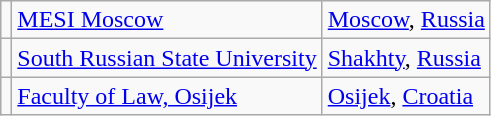<table class="wikitable">
<tr>
<td></td>
<td> <a href='#'>MESI Moscow</a></td>
<td><a href='#'>Moscow</a>, <a href='#'>Russia</a></td>
</tr>
<tr>
<td></td>
<td> <a href='#'>South Russian State University</a></td>
<td><a href='#'>Shakhty</a>, <a href='#'>Russia</a></td>
</tr>
<tr>
<td></td>
<td> <a href='#'>Faculty of Law, Osijek</a></td>
<td><a href='#'>Osijek</a>, <a href='#'>Croatia</a></td>
</tr>
</table>
